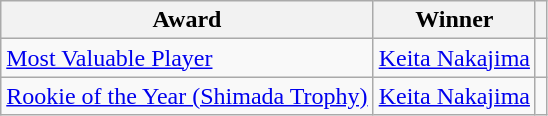<table class="wikitable">
<tr>
<th>Award</th>
<th>Winner</th>
<th></th>
</tr>
<tr>
<td><a href='#'>Most Valuable Player</a></td>
<td> <a href='#'>Keita Nakajima</a></td>
<td></td>
</tr>
<tr>
<td><a href='#'>Rookie of the Year (Shimada Trophy)</a></td>
<td> <a href='#'>Keita Nakajima</a></td>
<td></td>
</tr>
</table>
